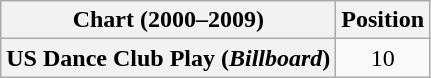<table class="wikitable plainrowheaders" style="text-align:center">
<tr>
<th>Chart (2000–2009)</th>
<th>Position</th>
</tr>
<tr>
<th scope="row">US Dance Club Play (<em>Billboard</em>)</th>
<td>10</td>
</tr>
</table>
